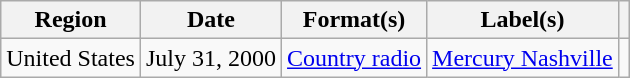<table class="wikitable">
<tr>
<th>Region</th>
<th>Date</th>
<th>Format(s)</th>
<th>Label(s)</th>
<th></th>
</tr>
<tr>
<td>United States</td>
<td>July 31, 2000</td>
<td><a href='#'>Country radio</a></td>
<td><a href='#'>Mercury Nashville</a></td>
<td></td>
</tr>
</table>
